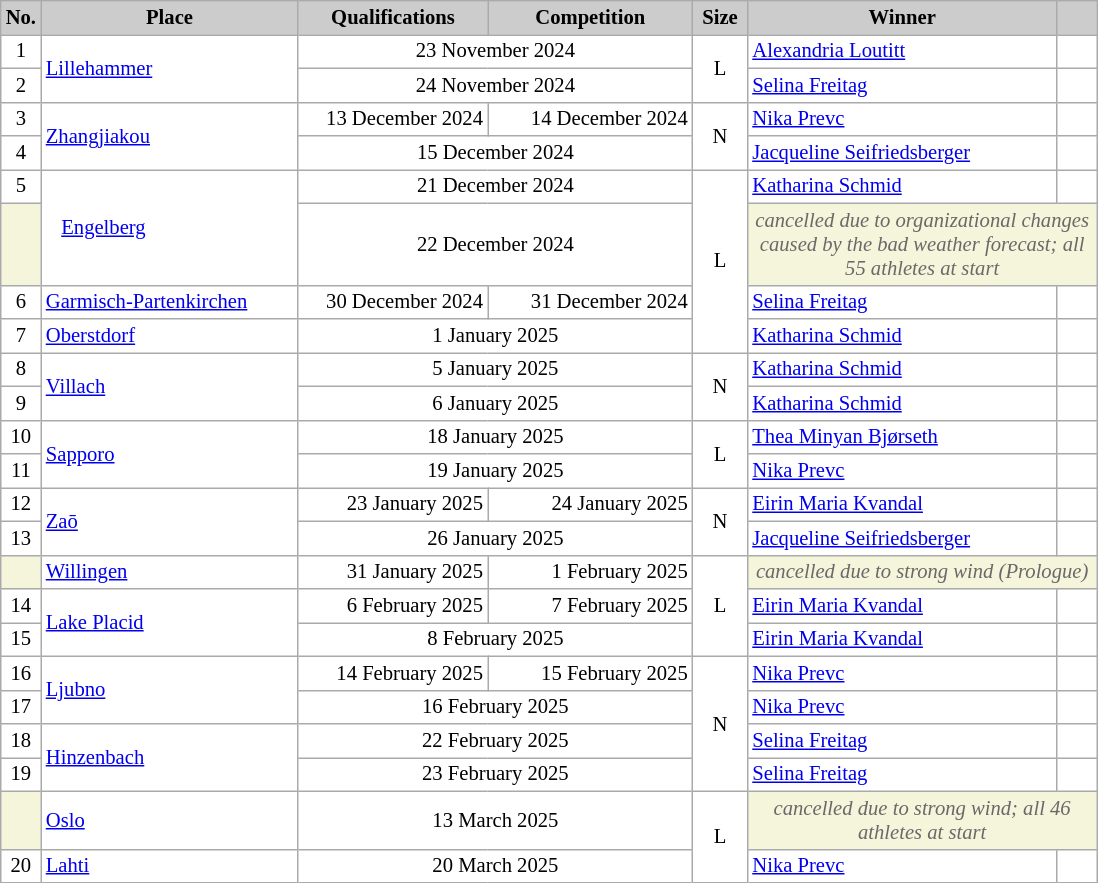<table class="wikitable plainrowheaders" style="background:#fff; font-size:86%; width=60%; line-height:16px; border:grey solid 1px; border-collapse:collapse;">
<tr style="background:#ccc; text-align:center;">
<th style="background-color: #ccc;" width=20>No.</th>
<th style="background-color: #ccc;" width=165>Place</th>
<th style="background-color: #ccc;" width=120>Qualifications</th>
<th style="background-color: #ccc;" width=130>Competition</th>
<th style="background-color: #ccc;" width=30>Size</th>
<th style="background-color: #ccc;" width=200>Winner</th>
<th scope="col" style="background:#ccc; width:20px;"></th>
</tr>
<tr>
<td align=center>1</td>
<td rowspan="2"> <a href='#'>Lillehammer</a></td>
<td colspan=2 align=center>23 November 2024</td>
<td rowspan="2" align=center>L</td>
<td> <a href='#'>Alexandria Loutitt</a></td>
<td></td>
</tr>
<tr>
<td align=center>2</td>
<td colspan=2 align=center>24 November 2024</td>
<td> <a href='#'>Selina Freitag</a></td>
<td></td>
</tr>
<tr>
<td align=center>3</td>
<td rowspan="2"> <a href='#'>Zhangjiakou</a></td>
<td align=right>13 December 2024</td>
<td align=right>14 December 2024</td>
<td rowspan="2" align=center>N</td>
<td> <a href='#'>Nika Prevc</a></td>
<td></td>
</tr>
<tr>
<td align=center>4</td>
<td colspan=2 align=center>15 December 2024</td>
<td> <a href='#'>Jacqueline Seifriedsberger</a></td>
<td></td>
</tr>
<tr>
<td align=center>5</td>
<td rowspan=2>   <a href='#'>Engelberg</a></td>
<td colspan=2 align=center>21 December 2024</td>
<td rowspan="4" align=center>L</td>
<td> <a href='#'>Katharina Schmid</a></td>
<td></td>
</tr>
<tr>
<td bgcolor="F5F5DC"></td>
<td colspan=2 align=center>22 December 2024</td>
<td colspan=2 align=center bgcolor="F5F5DC" style=color:#696969><em>cancelled due to organizational changes caused by the bad weather forecast; all 55 athletes at start</em></td>
</tr>
<tr>
<td align=center>6</td>
<td> <a href='#'>Garmisch-Partenkirchen</a></td>
<td align=right>30 December 2024</td>
<td align=right>31 December 2024</td>
<td> <a href='#'>Selina Freitag</a></td>
<td></td>
</tr>
<tr>
<td align=center>7</td>
<td> <a href='#'>Oberstdorf</a></td>
<td colspan=2 align=center>1 January 2025</td>
<td> <a href='#'>Katharina Schmid</a></td>
<td></td>
</tr>
<tr>
<td align=center>8</td>
<td rowspan=2> <a href='#'>Villach</a></td>
<td colspan=2 align=center>5 January 2025</td>
<td rowspan="2" align=center>N</td>
<td> <a href='#'>Katharina Schmid</a></td>
<td></td>
</tr>
<tr>
<td align=center>9</td>
<td colspan=2 align=center>6 January 2025</td>
<td> <a href='#'>Katharina Schmid</a></td>
<td></td>
</tr>
<tr>
<td align=center>10</td>
<td rowspan=2> <a href='#'>Sapporo</a></td>
<td colspan=2 align=center>18 January 2025</td>
<td rowspan="2" align=center>L</td>
<td> <a href='#'>Thea Minyan Bjørseth</a></td>
<td></td>
</tr>
<tr>
<td align=center>11</td>
<td colspan=2 align=center>19 January 2025</td>
<td> <a href='#'>Nika Prevc</a></td>
<td></td>
</tr>
<tr>
<td align=center>12</td>
<td rowspan="2"> <a href='#'>Zaō</a></td>
<td align=right>23 January 2025</td>
<td align=right>24 January 2025</td>
<td rowspan="2" align=center>N</td>
<td> <a href='#'>Eirin Maria Kvandal</a></td>
<td></td>
</tr>
<tr>
<td align=center>13</td>
<td colspan=2 align=center>26 January 2025</td>
<td> <a href='#'>Jacqueline Seifriedsberger</a></td>
<td></td>
</tr>
<tr>
<td bgcolor="F5F5DC"></td>
<td> <a href='#'>Willingen</a></td>
<td align=right>31 January 2025</td>
<td align=right>1 February 2025</td>
<td rowspan="3" align=center>L</td>
<td colspan=2 align=center bgcolor="F5F5DC" style=color:#696969><em>cancelled due to strong wind (Prologue)</em></td>
</tr>
<tr>
<td align=center>14</td>
<td rowspan="2"> <a href='#'>Lake Placid</a></td>
<td align=right>6 February 2025</td>
<td align=right>7 February 2025</td>
<td> <a href='#'>Eirin Maria Kvandal</a></td>
<td></td>
</tr>
<tr>
<td align=center>15</td>
<td colspan=2 align=center>8 February 2025</td>
<td> <a href='#'>Eirin Maria Kvandal</a></td>
<td></td>
</tr>
<tr>
<td align=center>16</td>
<td rowspan="2"> <a href='#'>Ljubno</a></td>
<td align=right>14 February 2025</td>
<td align=right>15 February 2025</td>
<td rowspan="4" align=center>N</td>
<td> <a href='#'>Nika Prevc</a></td>
<td></td>
</tr>
<tr>
<td align=center>17</td>
<td colspan=2 align=center>16 February 2025</td>
<td> <a href='#'>Nika Prevc</a></td>
<td></td>
</tr>
<tr>
<td align=center>18</td>
<td rowspan="2"> <a href='#'>Hinzenbach</a></td>
<td colspan=2 align=center>22 February 2025</td>
<td> <a href='#'>Selina Freitag</a></td>
<td></td>
</tr>
<tr>
<td align=center>19</td>
<td colspan=2 align=center>23 February 2025</td>
<td> <a href='#'>Selina Freitag</a></td>
<td></td>
</tr>
<tr>
<td bgcolor="F5F5DC"></td>
<td> <a href='#'>Oslo</a></td>
<td colspan=2 align=center>13 March 2025</td>
<td rowspan="2" align=center>L</td>
<td colspan=2 align=center bgcolor="F5F5DC" style=color:#696969><em>cancelled due to strong wind; all 46 athletes at start</em></td>
</tr>
<tr>
<td align=center>20</td>
<td> <a href='#'>Lahti</a></td>
<td colspan=2 align=center>20 March 2025</td>
<td> <a href='#'>Nika Prevc</a></td>
<td></td>
</tr>
</table>
